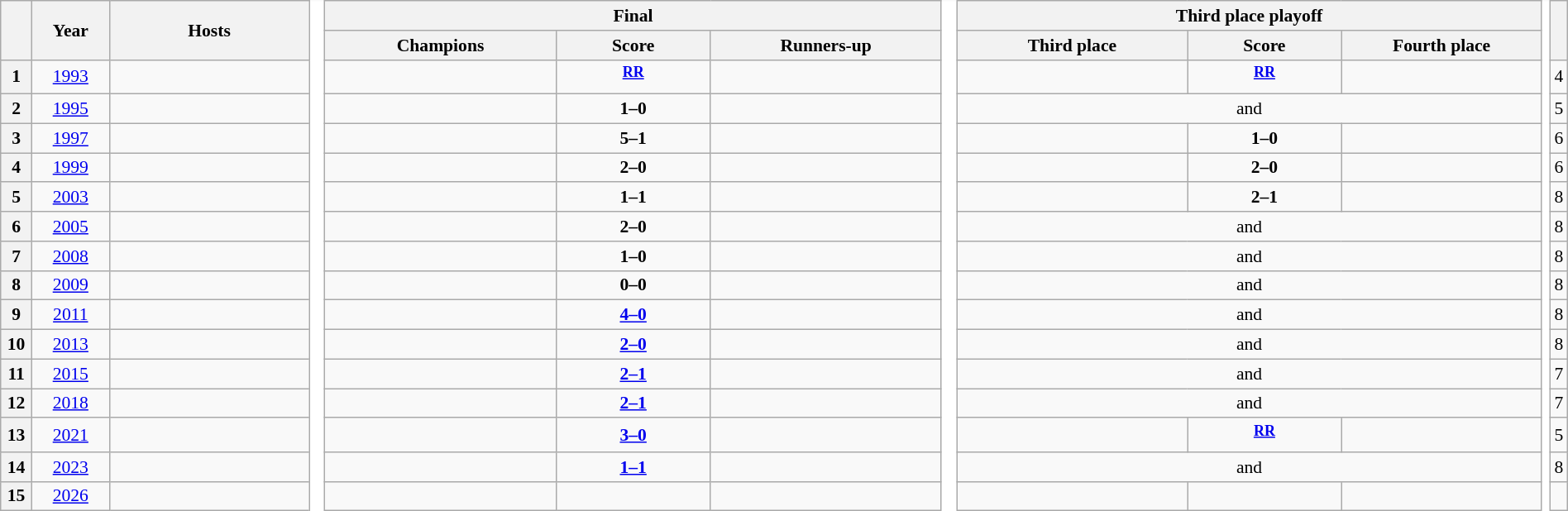<table class="wikitable sortable" style="font-size:90%; text-align:center; width:100%;">
<tr>
<th rowspan="2" style="width:2%;"></th>
<th rowspan="2" style="width:5%;">Year</th>
<th rowspan="2" style="width:13%;">Hosts</th>
<td rowspan="18" width="1%" style="background-color:#ffffff;border-top-style:hidden; border-bottom-style:hidden;"></td>
<th colspan="3">Final</th>
<td rowspan="18" width="1%" style="background-color:#ffffff;border-top-style:hidden; border-bottom-style:hidden;"></td>
<th colspan="3">Third place playoff</th>
<td rowspan="18" width="1%" style="background-color:#ffffff;border-top-style:hidden; border-bottom-style:hidden;"></td>
<th rowspan="2"></th>
</tr>
<tr>
<th style="width:15%; ">Champions</th>
<th style="width:10%; ">Score</th>
<th style="width:15%; ">Runners-up</th>
<th style="width:15%; ">Third place</th>
<th style="width:10%; ">Score</th>
<th style="width:15%; ">Fourth place</th>
</tr>
<tr>
<th>1</th>
<td><a href='#'>1993</a></td>
<td align="left"></td>
<td><strong></strong></td>
<td><sup><strong><a href='#'>RR</a></strong></sup></td>
<td></td>
<td></td>
<td><sup><strong><a href='#'>RR</a></strong></sup></td>
<td></td>
<td>4</td>
</tr>
<tr>
<th>2</th>
<td><a href='#'>1995</a></td>
<td align="left"></td>
<td><strong></strong></td>
<td><strong>1–0</strong><br></td>
<td></td>
<td colspan="3"> and </td>
<td>5</td>
</tr>
<tr>
<th>3</th>
<td><a href='#'>1997</a></td>
<td align="left"></td>
<td><strong></strong></td>
<td><strong>5–1</strong></td>
<td></td>
<td></td>
<td><strong>1–0</strong></td>
<td></td>
<td>6</td>
</tr>
<tr>
<th>4</th>
<td><a href='#'>1999</a></td>
<td align="left"></td>
<td><strong></strong></td>
<td><strong>2–0</strong></td>
<td></td>
<td></td>
<td><strong>2–0</strong></td>
<td></td>
<td>6</td>
</tr>
<tr>
<th>5</th>
<td><a href='#'>2003</a></td>
<td align="left"></td>
<td><strong></strong></td>
<td><strong>1–1</strong>  <br></td>
<td></td>
<td></td>
<td><strong>2–1</strong><br></td>
<td></td>
<td>8</td>
</tr>
<tr>
<th>6</th>
<td><a href='#'>2005</a></td>
<td align="left"></td>
<td><strong></strong></td>
<td><strong>2–0</strong></td>
<td></td>
<td colspan="3"> and </td>
<td>8</td>
</tr>
<tr>
<th>7</th>
<td><a href='#'>2008</a></td>
<td align="left"><br></td>
<td><strong></strong></td>
<td><strong>1–0</strong></td>
<td></td>
<td colspan="3"> and </td>
<td>8</td>
</tr>
<tr>
<th>8</th>
<td><a href='#'>2009</a></td>
<td align="left"></td>
<td><strong></strong></td>
<td><strong>0–0</strong>  <br></td>
<td></td>
<td colspan="3"> and </td>
<td>8</td>
</tr>
<tr>
<th>9</th>
<td><a href='#'>2011</a></td>
<td align="left"></td>
<td><strong></strong></td>
<td><strong><a href='#'>4–0</a></strong></td>
<td></td>
<td colspan="3"> and </td>
<td>8</td>
</tr>
<tr>
<th>10</th>
<td><a href='#'>2013</a></td>
<td align="left"></td>
<td><strong></strong></td>
<td><strong><a href='#'>2–0</a></strong></td>
<td></td>
<td colspan="3"> and </td>
<td>8</td>
</tr>
<tr>
<th>11</th>
<td><a href='#'>2015</a></td>
<td align="left"></td>
<td><strong></strong></td>
<td><strong><a href='#'>2–1</a></strong><br></td>
<td></td>
<td colspan="3"> and </td>
<td>7</td>
</tr>
<tr>
<th>12</th>
<td><a href='#'>2018</a></td>
<td align="left"></td>
<td><strong></strong></td>
<td><strong><a href='#'>2–1</a></strong></td>
<td></td>
<td colspan="3"> and </td>
<td>7</td>
</tr>
<tr>
<th>13</th>
<td><a href='#'>2021</a></td>
<td align="left"></td>
<td><strong></strong></td>
<td><strong><a href='#'>3–0</a></strong></td>
<td></td>
<td></td>
<td><sup><strong><a href='#'>RR</a></strong></sup></td>
<td></td>
<td>5</td>
</tr>
<tr>
<th>14</th>
<td><a href='#'>2023</a></td>
<td align="left"></td>
<td><strong></strong></td>
<td><strong><a href='#'>1–1</a></strong> <br></td>
<td><strong></strong></td>
<td colspan="3"> and </td>
<td>8</td>
</tr>
<tr>
<th>15</th>
<td><a href='#'>2026</a></td>
<td align="left"></td>
<td></td>
<td></td>
<td></td>
<td></td>
<td></td>
<td></td>
<td></td>
</tr>
</table>
